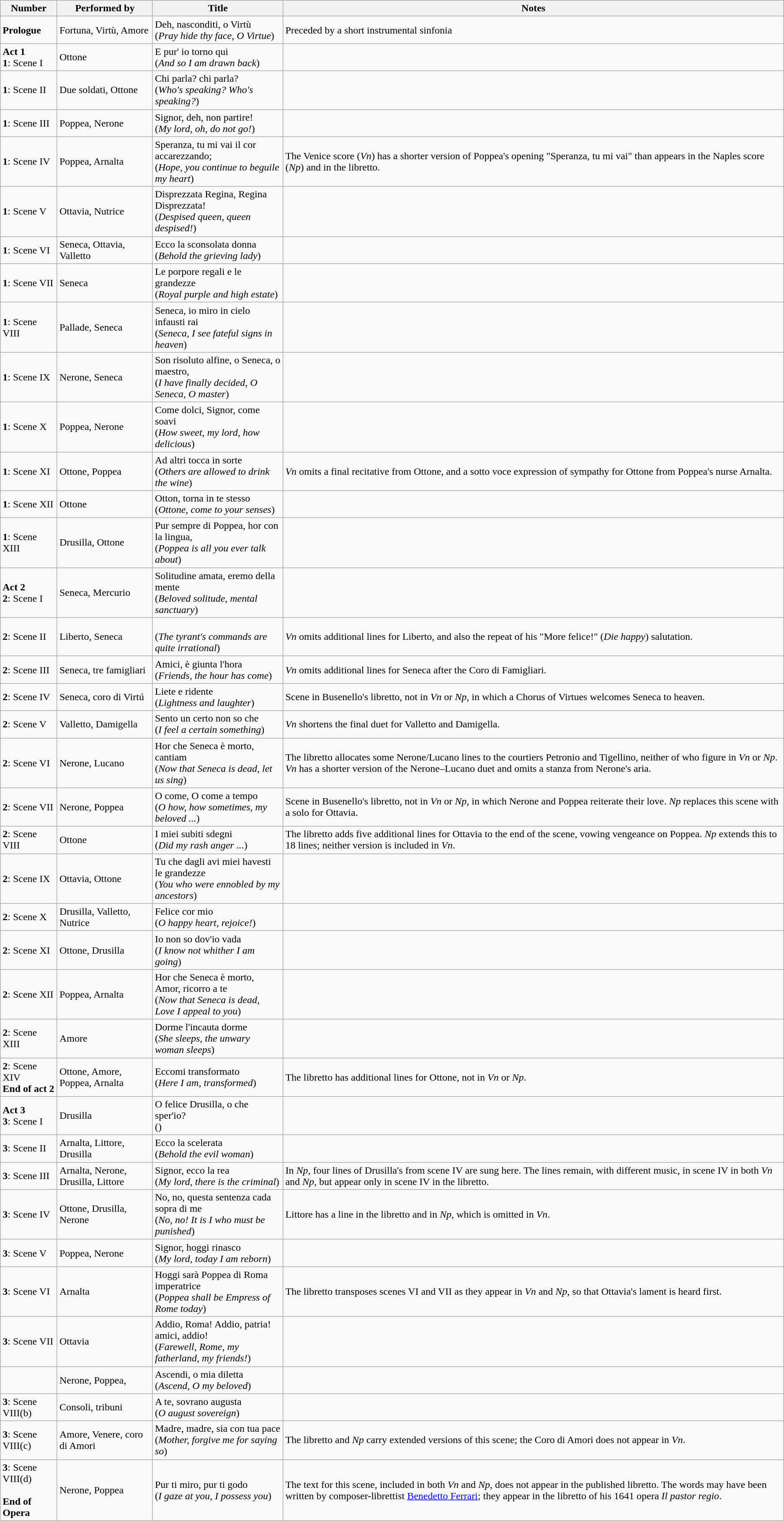<table class="wikitable">
<tr>
<th>Number</th>
<th>Performed by</th>
<th>Title</th>
<th>Notes</th>
</tr>
<tr>
<td><strong>Prologue</strong></td>
<td>Fortuna, Virtù, Amore</td>
<td>Deh, nasconditi, o Virtù<br>(<em>Pray hide thy face, O Virtue</em>)</td>
<td>Preceded by a short instrumental sinfonia</td>
</tr>
<tr>
<td><strong>Act 1</strong><br><strong>1</strong>: Scene I</td>
<td>Ottone</td>
<td>E pur' io torno qui<br>(<em>And so I am drawn back</em>)</td>
<td></td>
</tr>
<tr>
<td><strong>1</strong>: Scene II</td>
<td>Due soldati, Ottone</td>
<td>Chi parla? chi parla?<br>(<em>Who's speaking? Who's speaking?</em>)</td>
<td></td>
</tr>
<tr>
<td><strong>1</strong>: Scene III</td>
<td>Poppea, Nerone</td>
<td>Signor, deh, non partire!<br>(<em>My lord, oh, do not go!</em>)</td>
<td></td>
</tr>
<tr>
<td><strong>1</strong>: Scene IV</td>
<td>Poppea, Arnalta</td>
<td>Speranza, tu mi vai il cor accarezzando;<br>(<em>Hope, you continue to beguile my heart</em>)</td>
<td>The Venice score (<em>Vn</em>) has a shorter version of Poppea's opening "Speranza, tu mi vai" than appears in the Naples score (<em>Np</em>) and in the libretto.</td>
</tr>
<tr>
<td><strong>1</strong>: Scene V</td>
<td>Ottavia, Nutrice</td>
<td>Disprezzata Regina, Regina Disprezzata!<br>(<em>Despised queen, queen despised!</em>)</td>
<td></td>
</tr>
<tr>
<td><strong>1</strong>: Scene VI</td>
<td>Seneca, Ottavia, Valletto</td>
<td>Ecco la sconsolata donna<br>(<em>Behold the grieving lady</em>)</td>
<td></td>
</tr>
<tr>
<td><strong>1</strong>: Scene VII</td>
<td>Seneca</td>
<td>Le porpore regali e le grandezze<br>(<em>Royal purple and high estate</em>)</td>
<td></td>
</tr>
<tr>
<td><strong>1</strong>: Scene VIII</td>
<td>Pallade, Seneca</td>
<td>Seneca, io miro in cielo infausti rai<br>(<em>Seneca, I see fateful signs in heaven</em>)</td>
<td></td>
</tr>
<tr>
<td><strong>1</strong>: Scene IX</td>
<td>Nerone, Seneca</td>
<td>Son risoluto alfine, o Seneca, o maestro,<br>(<em>I have finally decided, O Seneca, O master</em>)</td>
<td></td>
</tr>
<tr>
<td><strong>1</strong>: Scene X</td>
<td>Poppea, Nerone</td>
<td>Come dolci, Signor, come soavi<br>(<em>How sweet, my lord, how delicious</em>)</td>
<td></td>
</tr>
<tr>
<td><strong>1</strong>: Scene XI</td>
<td>Ottone, Poppea</td>
<td>Ad altri tocca in sorte<br>(<em>Others are allowed to drink the wine</em>)</td>
<td><em>Vn</em> omits a final recitative from Ottone, and a sotto voce expression of sympathy for Ottone from Poppea's nurse Arnalta.</td>
</tr>
<tr>
<td><strong>1</strong>: Scene XII</td>
<td>Ottone</td>
<td>Otton, torna in te stesso<br>(<em>Ottone, come to your senses</em>)</td>
<td></td>
</tr>
<tr>
<td><strong>1</strong>: Scene XIII<br><strong></strong></td>
<td>Drusilla, Ottone</td>
<td>Pur sempre di Poppea, hor con la lingua,<br>(<em>Poppea is all you ever talk about</em>)</td>
<td></td>
</tr>
<tr>
<td><strong>Act 2</strong><br><strong>2</strong>: Scene I</td>
<td>Seneca, Mercurio</td>
<td>Solitudine amata, eremo della mente<br>(<em>Beloved solitude, mental sanctuary</em>)</td>
<td></td>
</tr>
<tr>
<td><strong>2</strong>: Scene II</td>
<td>Liberto, Seneca</td>
<td><br>(<em>The tyrant's commands are quite irrational</em>)</td>
<td><em>Vn</em> omits additional lines for Liberto, and also the repeat of his "More felice!" (<em>Die happy</em>) salutation.</td>
</tr>
<tr>
<td><strong>2</strong>: Scene III</td>
<td>Seneca, tre famigliari</td>
<td>Amici, è giunta l'hora<br>(<em>Friends, the hour has come</em>)</td>
<td><em>Vn</em> omits additional lines for Seneca after the Coro di Famigliari.</td>
</tr>
<tr>
<td><strong>2</strong>: Scene IV</td>
<td>Seneca, coro di Virtú</td>
<td>Liete e ridente<br>(<em>Lightness and laughter</em>)</td>
<td>Scene in Busenello's libretto, not in <em>Vn</em> or <em>Np</em>, in which a Chorus of Virtues welcomes Seneca to heaven.</td>
</tr>
<tr>
<td><strong>2</strong>: Scene V</td>
<td>Valletto, Damigella</td>
<td>Sento un certo non so che<br>(<em>I feel a certain something</em>)</td>
<td><em>Vn</em> shortens the final duet for Valletto and Damigella.</td>
</tr>
<tr>
<td><strong>2</strong>: Scene VI</td>
<td>Nerone, Lucano</td>
<td>Hor che Seneca è morto, cantiam<br>(<em>Now that Seneca is dead, let us sing</em>)</td>
<td>The libretto allocates some Nerone/Lucano lines to the courtiers Petronio and Tigellino, neither of who figure in <em>Vn</em> or <em>Np</em>. <em>Vn</em> has a shorter version of the Nerone–Lucano duet and omits a stanza from Nerone's aria.</td>
</tr>
<tr>
<td><strong>2</strong>: Scene VII</td>
<td>Nerone, Poppea</td>
<td>O come, O come a tempo<br>(<em>O how, how sometimes, my beloved ...</em>)</td>
<td>Scene in Busenello's libretto, not in <em>Vn</em> or <em>Np</em>, in which Nerone and Poppea reiterate their love. <em>Np</em> replaces this scene with a solo for Ottavia.</td>
</tr>
<tr>
<td><strong>2</strong>: Scene VIII</td>
<td>Ottone</td>
<td>I miei subiti sdegni<br>(<em>Did my rash anger ...</em>)</td>
<td>The libretto adds five additional lines for Ottavia to the end of the scene, vowing vengeance on Poppea. <em>Np</em> extends this to 18 lines; neither version is included in <em>Vn</em>.</td>
</tr>
<tr>
<td><strong>2</strong>: Scene IX</td>
<td>Ottavia, Ottone</td>
<td>Tu che dagli avi miei havesti le grandezze<br>(<em>You who were ennobled by my ancestors</em>)</td>
<td></td>
</tr>
<tr>
<td><strong>2</strong>: Scene X</td>
<td>Drusilla, Valletto, Nutrice</td>
<td>Felice cor mio<br>(<em>O happy heart, rejoice!</em>)</td>
<td></td>
</tr>
<tr>
<td><strong>2</strong>: Scene XI</td>
<td>Ottone, Drusilla</td>
<td>Io non so dov'io vada<br>(<em>I know not whither I am going</em>)</td>
<td></td>
</tr>
<tr>
<td><strong>2</strong>: Scene XII</td>
<td>Poppea, Arnalta</td>
<td>Hor che Seneca è morto, Amor, ricorro a te<br>(<em>Now that Seneca is dead, Love I appeal to you</em>)</td>
<td></td>
</tr>
<tr>
<td><strong>2</strong>: Scene XIII</td>
<td>Amore</td>
<td>Dorme l'incauta dorme<br>(<em>She sleeps, the unwary woman sleeps</em>)</td>
<td></td>
</tr>
<tr>
<td><strong>2</strong>: Scene XIV<br><strong>End of act 2</strong></td>
<td>Ottone, Amore, Poppea, Arnalta</td>
<td>Eccomi transformato<br>(<em>Here I am, transformed</em>)</td>
<td>The libretto has additional lines for Ottone, not in <em>Vn</em> or <em>Np</em>.</td>
</tr>
<tr>
<td><strong>Act 3</strong><br><strong>3</strong>: Scene I</td>
<td>Drusilla</td>
<td>O felice Drusilla, o che sper'io?<br>(<em></em>)</td>
<td></td>
</tr>
<tr>
<td><strong>3</strong>: Scene II</td>
<td>Arnalta, Littore, Drusilla</td>
<td>Ecco la scelerata<br>(<em>Behold the evil woman</em>)</td>
<td></td>
</tr>
<tr>
<td><strong>3</strong>: Scene III</td>
<td>Arnalta, Nerone, Drusilla, Littore</td>
<td>Signor, ecco la rea<br>(<em>My lord, there is the criminal</em>)</td>
<td>In <em>Np</em>, four lines of Drusilla's from scene IV are sung here. The lines remain, with different music, in scene IV in both <em>Vn</em> and <em>Np</em>, but appear only in scene IV in the libretto.</td>
</tr>
<tr>
<td><strong>3</strong>: Scene IV</td>
<td>Ottone, Drusilla, Nerone</td>
<td>No, no, questa sentenza cada sopra di me<br>(<em>No, no! It is I who must be punished</em>)</td>
<td>Littore has a line in the libretto and in <em>Np</em>, which is omitted in <em>Vn</em>.</td>
</tr>
<tr>
<td><strong>3</strong>: Scene V</td>
<td>Poppea, Nerone</td>
<td>Signor, hoggi rinasco<br>(<em>My lord, today I am reborn</em>)</td>
<td></td>
</tr>
<tr>
<td><strong>3</strong>: Scene VI</td>
<td>Arnalta</td>
<td>Hoggi sarà Poppea di Roma imperatrice<br>(<em>Poppea shall be Empress of Rome today</em>)</td>
<td>The libretto transposes scenes VI and VII as they appear in <em>Vn</em> and <em>Np</em>, so that Ottavia's lament is heard first.</td>
</tr>
<tr>
<td><strong>3</strong>: Scene VII</td>
<td>Ottavia</td>
<td>Addio, Roma! Addio, patria! amici, addio!<br>(<em>Farewell, Rome, my fatherland, my friends!</em>)</td>
<td></td>
</tr>
<tr>
<td></td>
<td>Nerone, Poppea,</td>
<td>Ascendi, o mia diletta<br>(<em>Ascend, O my beloved</em>)</td>
<td></td>
</tr>
<tr>
<td><strong>3</strong>: Scene VIII(b)</td>
<td>Consoli, tribuni</td>
<td>A te, sovrano augusta<br>(<em>O august sovereign</em>)</td>
<td></td>
</tr>
<tr>
<td><strong>3</strong>: Scene VIII(c)</td>
<td>Amore, Venere, coro di Amori</td>
<td>Madre, madre, sia con tua pace<br>(<em>Mother, forgive me for saying so</em>)</td>
<td>The libretto and <em>Np</em> carry extended versions of this scene; the Coro di Amori does not appear in <em>Vn</em>.</td>
</tr>
<tr>
<td><strong>3</strong>: Scene VIII(d)<br><br><strong>End of Opera</strong></td>
<td>Nerone, Poppea</td>
<td>Pur ti miro, pur ti godo<br>(<em>I gaze at you, I possess you</em>)</td>
<td>The text for this scene, included in both <em>Vn</em> and <em>Np</em>, does not appear in the published libretto. The words may have been written by composer-librettist <a href='#'>Benedetto Ferrari</a>; they appear in the libretto of his 1641 opera <em>Il pastor regio</em>.</td>
</tr>
</table>
